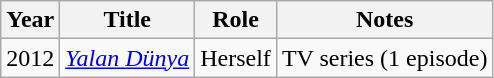<table class="wikitable">
<tr>
<th>Year</th>
<th>Title</th>
<th>Role</th>
<th>Notes</th>
</tr>
<tr>
<td>2012</td>
<td><em><a href='#'>Yalan Dünya</a></em></td>
<td>Herself</td>
<td>TV series (1 episode)</td>
</tr>
</table>
